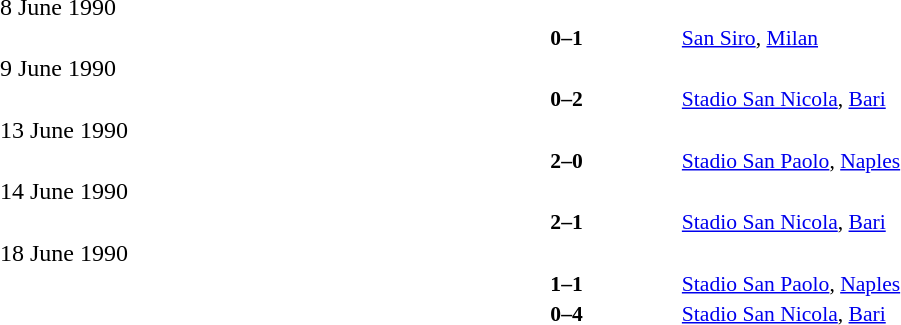<table style="width:100%" cellspacing="1">
<tr>
<th width=25%></th>
<th width=10%></th>
<th></th>
</tr>
<tr>
<td>8 June 1990</td>
</tr>
<tr style=font-size:90%>
<td align=right></td>
<td align=center><strong>0–1</strong></td>
<td></td>
<td><a href='#'>San Siro</a>, <a href='#'>Milan</a></td>
</tr>
<tr>
<td>9 June 1990</td>
</tr>
<tr style=font-size:90%>
<td align=right></td>
<td align=center><strong>0–2</strong></td>
<td></td>
<td><a href='#'>Stadio San Nicola</a>, <a href='#'>Bari</a></td>
</tr>
<tr>
<td>13 June 1990</td>
</tr>
<tr style=font-size:90%>
<td align=right></td>
<td align=center><strong>2–0</strong></td>
<td></td>
<td><a href='#'>Stadio San Paolo</a>, <a href='#'>Naples</a></td>
</tr>
<tr>
<td>14 June 1990</td>
</tr>
<tr style=font-size:90%>
<td align=right></td>
<td align=center><strong>2–1</strong></td>
<td></td>
<td><a href='#'>Stadio San Nicola</a>, <a href='#'>Bari</a></td>
</tr>
<tr>
<td>18 June 1990</td>
</tr>
<tr style=font-size:90%>
<td align=right></td>
<td align=center><strong>1–1</strong></td>
<td></td>
<td><a href='#'>Stadio San Paolo</a>, <a href='#'>Naples</a></td>
</tr>
<tr style=font-size:90%>
<td align=right></td>
<td align=center><strong>0–4</strong></td>
<td></td>
<td><a href='#'>Stadio San Nicola</a>, <a href='#'>Bari</a></td>
</tr>
</table>
